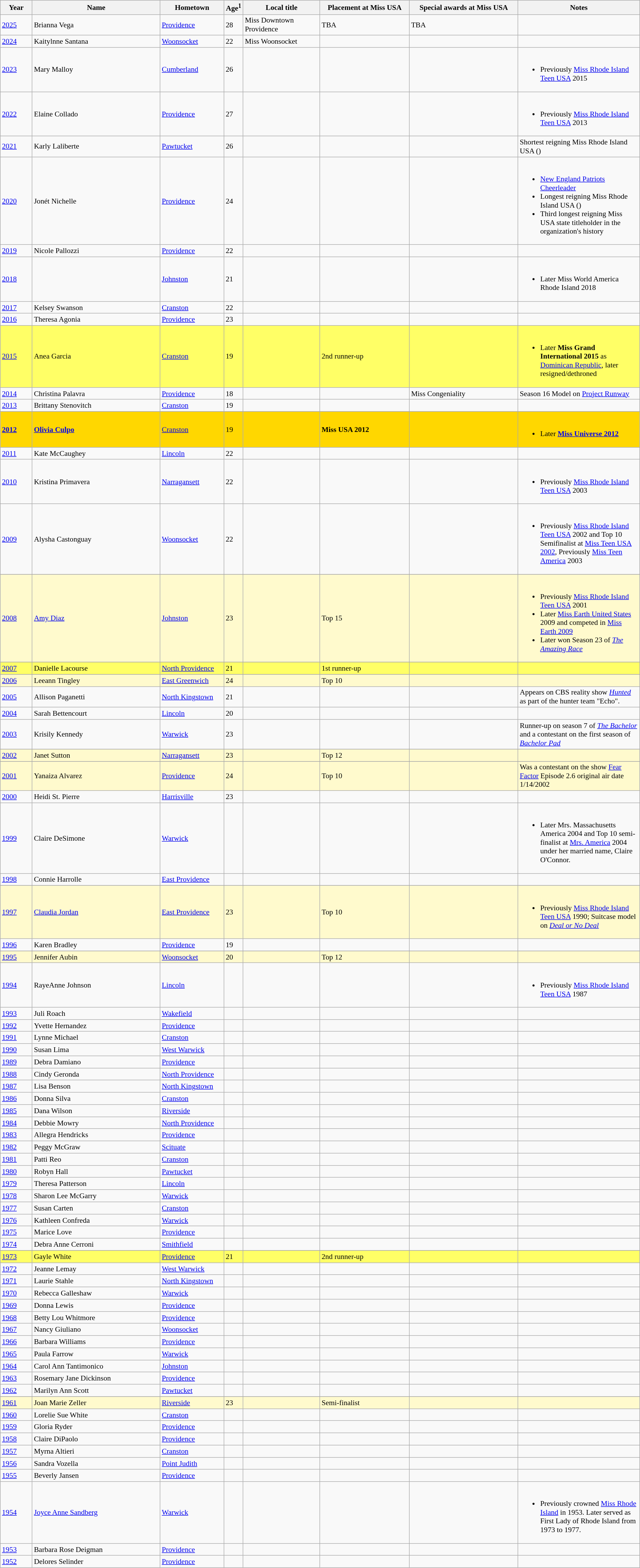<table class="wikitable"style="font-size:90%;">
<tr bgcolor="#efefef">
<th width=5%>Year</th>
<th width=20%>Name</th>
<th width=10%>Hometown</th>
<th width=3%>Age<sup>1</sup></th>
<th width=12%>Local title</th>
<th width=14%>Placement at Miss USA</th>
<th width=17%>Special awards at Miss USA</th>
<th width=31%>Notes</th>
</tr>
<tr>
<td><a href='#'>2025</a></td>
<td>Brianna Vega</td>
<td><a href='#'>Providence</a></td>
<td>28</td>
<td>Miss Downtown Providence</td>
<td>TBA</td>
<td>TBA</td>
<td></td>
</tr>
<tr>
<td><a href='#'>2024</a></td>
<td>Kaitylnne Santana</td>
<td><a href='#'>Woonsocket</a></td>
<td>22</td>
<td>Miss Woonsocket</td>
<td></td>
<td></td>
<td></td>
</tr>
<tr>
<td><a href='#'>2023</a></td>
<td>Mary Malloy</td>
<td><a href='#'>Cumberland</a></td>
<td>26</td>
<td></td>
<td></td>
<td></td>
<td><br><ul><li>Previously <a href='#'>Miss Rhode Island Teen USA</a> 2015</li></ul></td>
</tr>
<tr>
<td><a href='#'>2022</a></td>
<td>Elaine Collado</td>
<td><a href='#'>Providence</a></td>
<td>27</td>
<td></td>
<td></td>
<td></td>
<td><br><ul><li>Previously <a href='#'>Miss Rhode Island Teen USA</a> 2013</li></ul></td>
</tr>
<tr>
<td><a href='#'>2021</a></td>
<td>Karly Laliberte</td>
<td><a href='#'>Pawtucket</a></td>
<td>26</td>
<td></td>
<td></td>
<td></td>
<td>Shortest reigning Miss Rhode Island USA ()</td>
</tr>
<tr>
<td><a href='#'>2020</a></td>
<td>Jonét Nichelle</td>
<td><a href='#'>Providence</a></td>
<td>24</td>
<td></td>
<td></td>
<td></td>
<td><br><ul><li><a href='#'>New England Patriots Cheerleader</a></li><li>Longest reigning Miss Rhode Island USA ()</li><li>Third longest reigning Miss USA state titleholder in the organization's history</li></ul></td>
</tr>
<tr>
<td><a href='#'>2019</a></td>
<td>Nicole Pallozzi</td>
<td><a href='#'>Providence</a></td>
<td>22</td>
<td></td>
<td></td>
<td></td>
<td></td>
</tr>
<tr>
<td><a href='#'>2018</a></td>
<td></td>
<td><a href='#'>Johnston</a></td>
<td>21</td>
<td></td>
<td></td>
<td></td>
<td><br><ul><li>Later Miss World America Rhode Island 2018</li></ul></td>
</tr>
<tr>
<td><a href='#'>2017</a></td>
<td>Kelsey Swanson</td>
<td><a href='#'>Cranston</a></td>
<td>22</td>
<td></td>
<td></td>
<td></td>
<td></td>
</tr>
<tr>
<td><a href='#'>2016</a></td>
<td>Theresa Agonia</td>
<td><a href='#'>Providence</a></td>
<td>23</td>
<td></td>
<td></td>
<td></td>
<td></td>
</tr>
<tr style="background-color:#FFFF66;">
<td><a href='#'>2015</a></td>
<td>Anea Garcia</td>
<td><a href='#'>Cranston</a></td>
<td>19</td>
<td></td>
<td>2nd runner-up</td>
<td></td>
<td><br><ul><li>Later <strong>Miss Grand International 2015</strong> as <a href='#'>Dominican Republic</a>, later resigned/dethroned</li></ul></td>
</tr>
<tr>
<td><a href='#'>2014</a></td>
<td>Christina Palavra</td>
<td><a href='#'>Providence</a></td>
<td>18</td>
<td></td>
<td></td>
<td>Miss Congeniality</td>
<td>Season 16 Model on <a href='#'>Project Runway</a></td>
</tr>
<tr>
<td><a href='#'>2013</a></td>
<td>Brittany Stenovitch</td>
<td><a href='#'>Cranston</a></td>
<td>19</td>
<td></td>
<td></td>
<td></td>
<td></td>
</tr>
<tr>
</tr>
<tr style="background-color:GOLD;">
<td><strong><a href='#'>2012</a></strong></td>
<td><strong><a href='#'>Olivia Culpo</a></strong></td>
<td><a href='#'>Cranston</a></td>
<td>19</td>
<td></td>
<td><strong>Miss USA 2012</strong></td>
<td></td>
<td><br><ul><li>Later <strong><a href='#'>Miss Universe 2012</a></strong></li></ul></td>
</tr>
<tr>
<td><a href='#'>2011</a></td>
<td>Kate McCaughey</td>
<td><a href='#'>Lincoln</a></td>
<td>22</td>
<td></td>
<td></td>
<td></td>
<td></td>
</tr>
<tr>
<td><a href='#'>2010</a></td>
<td>Kristina Primavera</td>
<td><a href='#'>Narragansett</a></td>
<td>22</td>
<td></td>
<td></td>
<td></td>
<td><br><ul><li>Previously <a href='#'>Miss Rhode Island Teen USA</a> 2003</li></ul></td>
</tr>
<tr>
<td><a href='#'>2009</a></td>
<td>Alysha Castonguay</td>
<td><a href='#'>Woonsocket</a></td>
<td>22</td>
<td></td>
<td></td>
<td></td>
<td><br><ul><li>Previously <a href='#'>Miss Rhode Island Teen USA</a> 2002 and Top 10 Semifinalist at <a href='#'>Miss Teen USA 2002</a>, Previously <a href='#'>Miss Teen America</a> 2003</li></ul></td>
</tr>
<tr>
</tr>
<tr style="background-color:#FFFACD;">
<td><a href='#'>2008</a></td>
<td><a href='#'>Amy Diaz</a></td>
<td><a href='#'>Johnston</a></td>
<td>23</td>
<td></td>
<td>Top 15</td>
<td></td>
<td><br><ul><li>Previously <a href='#'>Miss Rhode Island Teen USA</a> 2001</li><li>Later <a href='#'>Miss Earth United States</a> 2009 and competed in <a href='#'>Miss Earth 2009</a></li><li>Later won Season 23 of <em><a href='#'>The Amazing Race</a></em></li></ul></td>
</tr>
<tr>
</tr>
<tr style="background-color:#FFFF66;">
<td><a href='#'>2007</a></td>
<td>Danielle Lacourse</td>
<td><a href='#'>North Providence</a></td>
<td>21</td>
<td></td>
<td>1st runner-up</td>
<td></td>
<td></td>
</tr>
<tr>
</tr>
<tr style="background-color:#FFFACD;">
<td><a href='#'>2006</a></td>
<td>Leeann Tingley</td>
<td><a href='#'>East Greenwich</a></td>
<td>24</td>
<td></td>
<td>Top 10</td>
<td></td>
<td></td>
</tr>
<tr>
<td><a href='#'>2005</a></td>
<td>Allison Paganetti</td>
<td><a href='#'>North Kingstown</a></td>
<td>21</td>
<td></td>
<td></td>
<td></td>
<td>Appears on CBS reality show <em><a href='#'>Hunted</a></em> as part of the hunter team "Echo".</td>
</tr>
<tr>
<td><a href='#'>2004</a></td>
<td>Sarah Bettencourt</td>
<td><a href='#'>Lincoln</a></td>
<td>20</td>
<td></td>
<td></td>
<td></td>
<td></td>
</tr>
<tr>
<td><a href='#'>2003</a></td>
<td>Krisily Kennedy</td>
<td><a href='#'>Warwick</a></td>
<td>23</td>
<td></td>
<td></td>
<td></td>
<td>Runner-up on season 7 of <em><a href='#'>The Bachelor</a></em> and a contestant on the first season of <em><a href='#'>Bachelor Pad</a></em></td>
</tr>
<tr>
</tr>
<tr style="background-color:#FFFACD;">
<td><a href='#'>2002</a></td>
<td>Janet Sutton</td>
<td><a href='#'>Narragansett</a></td>
<td>23</td>
<td></td>
<td>Top 12</td>
<td></td>
<td></td>
</tr>
<tr>
</tr>
<tr style="background-color:#FFFACD;">
<td><a href='#'>2001</a></td>
<td>Yanaiza Alvarez</td>
<td><a href='#'>Providence</a></td>
<td>24</td>
<td></td>
<td>Top 10</td>
<td></td>
<td>Was a contestant on the show <a href='#'>Fear Factor</a> Episode 2.6 original air date 1/14/2002</td>
</tr>
<tr>
<td><a href='#'>2000</a></td>
<td>Heidi St. Pierre</td>
<td><a href='#'>Harrisville</a></td>
<td>23</td>
<td></td>
<td></td>
<td></td>
<td></td>
</tr>
<tr>
<td><a href='#'>1999</a></td>
<td>Claire DeSimone</td>
<td><a href='#'>Warwick</a></td>
<td></td>
<td></td>
<td></td>
<td></td>
<td><br><ul><li>Later Mrs. Massachusetts America 2004 and Top 10 semi-finalist at <a href='#'>Mrs. America</a> 2004 under her married name, Claire O'Connor.</li></ul></td>
</tr>
<tr>
<td><a href='#'>1998</a></td>
<td>Connie Harrolle</td>
<td><a href='#'>East Providence</a></td>
<td></td>
<td></td>
<td></td>
<td></td>
<td></td>
</tr>
<tr>
</tr>
<tr style="background-color:#FFFACD;">
<td><a href='#'>1997</a></td>
<td><a href='#'>Claudia Jordan</a></td>
<td><a href='#'>East Providence</a></td>
<td>23</td>
<td></td>
<td>Top 10</td>
<td></td>
<td><br><ul><li>Previously <a href='#'>Miss Rhode Island Teen USA</a> 1990; Suitcase model on <em><a href='#'>Deal or No Deal</a></em></li></ul></td>
</tr>
<tr>
<td><a href='#'>1996</a></td>
<td>Karen Bradley</td>
<td><a href='#'>Providence</a></td>
<td>19</td>
<td></td>
<td></td>
<td></td>
<td></td>
</tr>
<tr>
</tr>
<tr style="background-color:#FFFACD;">
<td><a href='#'>1995</a></td>
<td>Jennifer Aubin</td>
<td><a href='#'>Woonsocket</a></td>
<td>20</td>
<td></td>
<td>Top 12</td>
<td></td>
<td></td>
</tr>
<tr>
<td><a href='#'>1994</a></td>
<td>RayeAnne Johnson</td>
<td><a href='#'>Lincoln</a></td>
<td></td>
<td></td>
<td></td>
<td></td>
<td><br><ul><li>Previously <a href='#'>Miss Rhode Island Teen USA</a> 1987</li></ul></td>
</tr>
<tr>
<td><a href='#'>1993</a></td>
<td>Juli Roach</td>
<td><a href='#'>Wakefield</a></td>
<td></td>
<td></td>
<td></td>
<td></td>
<td></td>
</tr>
<tr>
<td><a href='#'>1992</a></td>
<td>Yvette Hernandez</td>
<td><a href='#'>Providence</a></td>
<td></td>
<td></td>
<td></td>
<td></td>
<td></td>
</tr>
<tr>
<td><a href='#'>1991</a></td>
<td>Lynne Michael</td>
<td><a href='#'>Cranston</a></td>
<td></td>
<td></td>
<td></td>
<td></td>
<td></td>
</tr>
<tr>
<td><a href='#'>1990</a></td>
<td>Susan Lima</td>
<td><a href='#'>West Warwick</a></td>
<td></td>
<td></td>
<td></td>
<td></td>
<td></td>
</tr>
<tr>
<td><a href='#'>1989</a></td>
<td>Debra Damiano</td>
<td><a href='#'>Providence</a></td>
<td></td>
<td></td>
<td></td>
<td></td>
<td></td>
</tr>
<tr>
<td><a href='#'>1988</a></td>
<td>Cindy Geronda</td>
<td><a href='#'>North Providence</a></td>
<td></td>
<td></td>
<td></td>
<td></td>
<td></td>
</tr>
<tr>
<td><a href='#'>1987</a></td>
<td>Lisa Benson</td>
<td><a href='#'>North Kingstown</a></td>
<td></td>
<td></td>
<td></td>
<td></td>
<td></td>
</tr>
<tr>
<td><a href='#'>1986</a></td>
<td>Donna Silva</td>
<td><a href='#'>Cranston</a></td>
<td></td>
<td></td>
<td></td>
<td></td>
<td></td>
</tr>
<tr>
<td><a href='#'>1985</a></td>
<td>Dana Wilson</td>
<td><a href='#'>Riverside</a></td>
<td></td>
<td></td>
<td></td>
<td></td>
<td></td>
</tr>
<tr>
<td><a href='#'>1984</a></td>
<td>Debbie Mowry</td>
<td><a href='#'>North Providence</a></td>
<td></td>
<td></td>
<td></td>
<td></td>
<td></td>
</tr>
<tr>
<td><a href='#'>1983</a></td>
<td>Allegra Hendricks</td>
<td><a href='#'>Providence</a></td>
<td></td>
<td></td>
<td></td>
<td></td>
<td></td>
</tr>
<tr>
<td><a href='#'>1982</a></td>
<td>Peggy McGraw</td>
<td><a href='#'>Scituate</a></td>
<td></td>
<td></td>
<td></td>
<td></td>
<td></td>
</tr>
<tr>
<td><a href='#'>1981</a></td>
<td>Patti Reo</td>
<td><a href='#'>Cranston</a></td>
<td></td>
<td></td>
<td></td>
<td></td>
<td></td>
</tr>
<tr>
<td><a href='#'>1980</a></td>
<td>Robyn Hall</td>
<td><a href='#'>Pawtucket</a></td>
<td></td>
<td></td>
<td></td>
<td></td>
<td></td>
</tr>
<tr>
<td><a href='#'>1979</a></td>
<td>Theresa Patterson</td>
<td><a href='#'>Lincoln</a></td>
<td></td>
<td></td>
<td></td>
<td></td>
<td></td>
</tr>
<tr>
<td><a href='#'>1978</a></td>
<td>Sharon Lee McGarry</td>
<td><a href='#'>Warwick</a></td>
<td></td>
<td></td>
<td></td>
<td></td>
<td></td>
</tr>
<tr>
<td><a href='#'>1977</a></td>
<td>Susan Carten</td>
<td><a href='#'>Cranston</a></td>
<td></td>
<td></td>
<td></td>
<td></td>
<td></td>
</tr>
<tr>
<td><a href='#'>1976</a></td>
<td>Kathleen Confreda</td>
<td><a href='#'>Warwick</a></td>
<td></td>
<td></td>
<td></td>
<td></td>
<td></td>
</tr>
<tr>
<td><a href='#'>1975</a></td>
<td>Marice Love</td>
<td><a href='#'>Providence</a></td>
<td></td>
<td></td>
<td></td>
<td></td>
<td></td>
</tr>
<tr>
<td><a href='#'>1974</a></td>
<td>Debra Anne Cerroni</td>
<td><a href='#'>Smithfield</a></td>
<td></td>
<td></td>
<td></td>
<td></td>
<td></td>
</tr>
<tr>
</tr>
<tr style="background-color:#FFFF66;">
<td><a href='#'>1973</a></td>
<td>Gayle White</td>
<td><a href='#'>Providence</a></td>
<td>21</td>
<td></td>
<td>2nd runner-up</td>
<td></td>
<td></td>
</tr>
<tr>
<td><a href='#'>1972</a></td>
<td>Jeanne Lemay</td>
<td><a href='#'>West Warwick</a></td>
<td></td>
<td></td>
<td></td>
<td></td>
<td></td>
</tr>
<tr>
<td><a href='#'>1971</a></td>
<td>Laurie Stahle</td>
<td><a href='#'>North Kingstown</a></td>
<td></td>
<td></td>
<td></td>
<td></td>
<td></td>
</tr>
<tr>
<td><a href='#'>1970</a></td>
<td>Rebecca Galleshaw</td>
<td><a href='#'>Warwick</a></td>
<td></td>
<td></td>
<td></td>
<td></td>
<td></td>
</tr>
<tr>
<td><a href='#'>1969</a></td>
<td>Donna Lewis</td>
<td><a href='#'>Providence</a></td>
<td></td>
<td></td>
<td></td>
<td></td>
<td></td>
</tr>
<tr>
<td><a href='#'>1968</a></td>
<td>Betty Lou Whitmore</td>
<td><a href='#'>Providence</a></td>
<td></td>
<td></td>
<td></td>
<td></td>
<td></td>
</tr>
<tr>
<td><a href='#'>1967</a></td>
<td>Nancy Giuliano</td>
<td><a href='#'>Woonsocket</a></td>
<td></td>
<td></td>
<td></td>
<td></td>
<td></td>
</tr>
<tr>
<td><a href='#'>1966</a></td>
<td>Barbara Williams</td>
<td><a href='#'>Providence</a></td>
<td></td>
<td></td>
<td></td>
<td></td>
<td></td>
</tr>
<tr>
<td><a href='#'>1965</a></td>
<td>Paula Farrow</td>
<td><a href='#'>Warwick</a></td>
<td></td>
<td></td>
<td></td>
<td></td>
<td></td>
</tr>
<tr>
<td><a href='#'>1964</a></td>
<td>Carol Ann Tantimonico</td>
<td><a href='#'>Johnston</a></td>
<td></td>
<td></td>
<td></td>
<td></td>
<td></td>
</tr>
<tr>
<td><a href='#'>1963</a></td>
<td>Rosemary Jane Dickinson</td>
<td><a href='#'>Providence</a></td>
<td></td>
<td></td>
<td></td>
<td></td>
<td></td>
</tr>
<tr>
<td><a href='#'>1962</a></td>
<td>Marilyn Ann Scott</td>
<td><a href='#'>Pawtucket</a></td>
<td></td>
<td></td>
<td></td>
<td></td>
<td></td>
</tr>
<tr>
</tr>
<tr style="background-color:#FFFACD;">
<td><a href='#'>1961</a></td>
<td>Joan Marie Zeller</td>
<td><a href='#'>Riverside</a></td>
<td>23</td>
<td></td>
<td>Semi-finalist</td>
<td></td>
<td></td>
</tr>
<tr>
<td><a href='#'>1960</a></td>
<td>Lorelie Sue White</td>
<td><a href='#'>Cranston</a></td>
<td></td>
<td></td>
<td></td>
<td></td>
<td></td>
</tr>
<tr>
<td><a href='#'>1959</a></td>
<td>Gloria Ryder</td>
<td><a href='#'>Providence</a></td>
<td></td>
<td></td>
<td></td>
<td></td>
<td></td>
</tr>
<tr>
<td><a href='#'>1958</a></td>
<td>Claire DiPaolo</td>
<td><a href='#'>Providence</a></td>
<td></td>
<td></td>
<td></td>
<td></td>
<td></td>
</tr>
<tr>
<td><a href='#'>1957</a></td>
<td>Myrna Altieri</td>
<td><a href='#'>Cranston</a></td>
<td></td>
<td></td>
<td></td>
<td></td>
<td></td>
</tr>
<tr>
<td><a href='#'>1956</a></td>
<td>Sandra Vozella</td>
<td><a href='#'>Point Judith</a></td>
<td></td>
<td></td>
<td></td>
<td></td>
<td></td>
</tr>
<tr>
<td><a href='#'>1955</a></td>
<td>Beverly Jansen</td>
<td><a href='#'>Providence</a></td>
<td></td>
<td></td>
<td></td>
<td></td>
<td></td>
</tr>
<tr>
<td><a href='#'>1954</a></td>
<td><a href='#'>Joyce Anne Sandberg</a></td>
<td><a href='#'>Warwick</a></td>
<td></td>
<td></td>
<td></td>
<td></td>
<td><br><ul><li>Previously crowned <a href='#'>Miss Rhode Island</a> in 1953. Later served as First Lady of Rhode Island from 1973 to 1977.</li></ul></td>
</tr>
<tr>
<td><a href='#'>1953</a></td>
<td>Barbara Rose Deigman</td>
<td><a href='#'>Providence</a></td>
<td></td>
<td></td>
<td></td>
<td></td>
<td></td>
</tr>
<tr>
<td><a href='#'>1952</a></td>
<td>Delores Selinder</td>
<td><a href='#'>Providence</a></td>
<td></td>
<td></td>
<td></td>
<td></td>
<td></td>
</tr>
</table>
